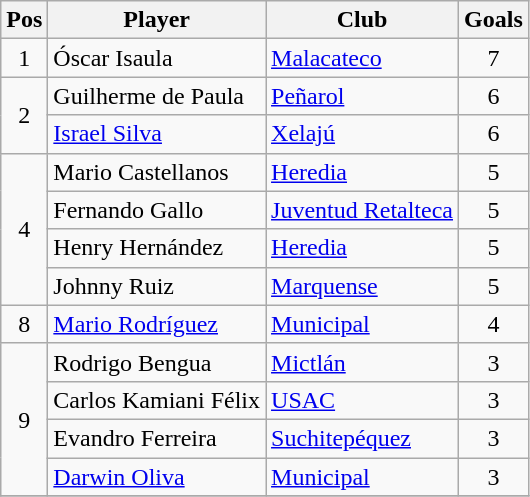<table class="wikitable">
<tr>
<th>Pos</th>
<th>Player</th>
<th>Club</th>
<th>Goals</th>
</tr>
<tr>
<td style="text-align:center;">1</td>
<td> Óscar Isaula</td>
<td><a href='#'>Malacateco</a></td>
<td align=center>7</td>
</tr>
<tr>
<td style="text-align:center;" rowspan=2>2</td>
<td> Guilherme de Paula</td>
<td><a href='#'>Peñarol</a></td>
<td align=center>6</td>
</tr>
<tr>
<td> <a href='#'>Israel Silva</a></td>
<td><a href='#'>Xelajú</a></td>
<td align=center>6</td>
</tr>
<tr>
<td style="text-align:center;" rowspan=4>4</td>
<td> Mario Castellanos</td>
<td><a href='#'>Heredia</a></td>
<td align=center>5</td>
</tr>
<tr>
<td> Fernando Gallo</td>
<td><a href='#'>Juventud Retalteca</a></td>
<td align=center>5</td>
</tr>
<tr>
<td> Henry Hernández</td>
<td><a href='#'>Heredia</a></td>
<td align=center>5</td>
</tr>
<tr>
<td> Johnny Ruiz</td>
<td><a href='#'>Marquense</a></td>
<td align=center>5</td>
</tr>
<tr>
<td style="text-align:center;">8</td>
<td> <a href='#'>Mario Rodríguez</a></td>
<td><a href='#'>Municipal</a></td>
<td align=center>4</td>
</tr>
<tr>
<td style="text-align:center;" rowspan=4>9</td>
<td> Rodrigo Bengua</td>
<td><a href='#'>Mictlán</a></td>
<td align=center>3</td>
</tr>
<tr>
<td> Carlos Kamiani Félix</td>
<td><a href='#'>USAC</a></td>
<td align=center>3</td>
</tr>
<tr>
<td> Evandro Ferreira</td>
<td><a href='#'>Suchitepéquez</a></td>
<td align=center>3</td>
</tr>
<tr>
<td> <a href='#'>Darwin Oliva</a></td>
<td><a href='#'>Municipal</a></td>
<td align=center>3</td>
</tr>
<tr>
</tr>
</table>
